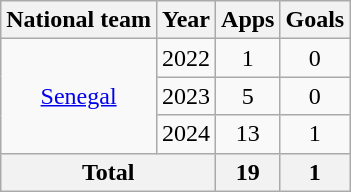<table class="wikitable" style="text-align: center;">
<tr>
<th>National team</th>
<th>Year</th>
<th>Apps</th>
<th>Goals</th>
</tr>
<tr>
<td rowspan="3"><a href='#'>Senegal</a></td>
<td>2022</td>
<td>1</td>
<td>0</td>
</tr>
<tr>
<td>2023</td>
<td>5</td>
<td>0</td>
</tr>
<tr>
<td>2024</td>
<td>13</td>
<td>1</td>
</tr>
<tr>
<th colspan="2">Total</th>
<th>19</th>
<th>1</th>
</tr>
</table>
